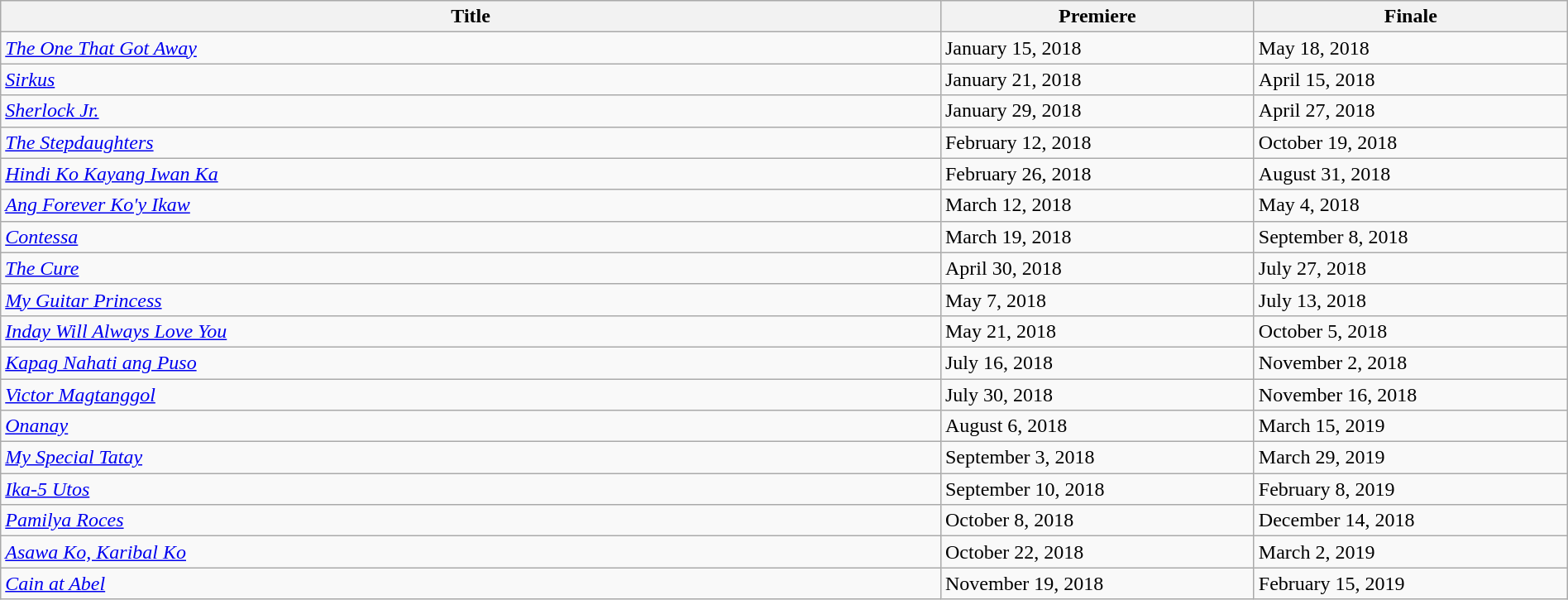<table class="wikitable sortable" width="100%">
<tr>
<th style="width:60%;">Title</th>
<th style="width:20%;">Premiere</th>
<th style="width:20%;">Finale</th>
</tr>
<tr>
<td><em><a href='#'>The One That Got Away</a></em></td>
<td>January 15, 2018</td>
<td>May 18, 2018</td>
</tr>
<tr>
<td><em><a href='#'>Sirkus</a></em></td>
<td>January 21, 2018</td>
<td>April 15, 2018</td>
</tr>
<tr>
<td><em><a href='#'>Sherlock Jr.</a></em></td>
<td>January 29, 2018</td>
<td>April 27, 2018</td>
</tr>
<tr>
<td><em><a href='#'>The Stepdaughters</a></em></td>
<td>February 12, 2018</td>
<td>October 19, 2018</td>
</tr>
<tr>
<td><em><a href='#'>Hindi Ko Kayang Iwan Ka</a></em> </td>
<td>February 26, 2018</td>
<td>August 31, 2018</td>
</tr>
<tr>
<td><em><a href='#'>Ang Forever Ko'y Ikaw</a></em> </td>
<td>March 12, 2018</td>
<td>May 4, 2018</td>
</tr>
<tr>
<td><em><a href='#'>Contessa</a></em></td>
<td>March 19, 2018</td>
<td>September 8, 2018</td>
</tr>
<tr>
<td><em><a href='#'>The Cure</a></em></td>
<td>April 30, 2018</td>
<td>July 27, 2018</td>
</tr>
<tr>
<td><em><a href='#'>My Guitar Princess</a></em></td>
<td>May 7, 2018</td>
<td>July 13, 2018</td>
</tr>
<tr>
<td><em><a href='#'>Inday Will Always Love You</a></em> </td>
<td>May 21, 2018</td>
<td>October 5, 2018</td>
</tr>
<tr>
<td><em><a href='#'>Kapag Nahati ang Puso</a></em> </td>
<td>July 16, 2018</td>
<td>November 2, 2018</td>
</tr>
<tr>
<td><em><a href='#'>Victor Magtanggol</a></em> </td>
<td>July 30, 2018</td>
<td>November 16, 2018</td>
</tr>
<tr>
<td><em><a href='#'>Onanay</a></em> </td>
<td>August 6, 2018</td>
<td>March 15, 2019</td>
</tr>
<tr>
<td><em><a href='#'>My Special Tatay</a></em> </td>
<td>September 3, 2018</td>
<td>March 29, 2019</td>
</tr>
<tr>
<td><em><a href='#'>Ika-5 Utos</a></em> </td>
<td>September 10, 2018</td>
<td>February 8, 2019</td>
</tr>
<tr>
<td><em><a href='#'>Pamilya Roces</a></em> </td>
<td>October 8, 2018</td>
<td>December 14, 2018</td>
</tr>
<tr>
<td><em><a href='#'>Asawa Ko, Karibal Ko</a></em> </td>
<td>October 22, 2018</td>
<td>March 2, 2019</td>
</tr>
<tr>
<td><em><a href='#'>Cain at Abel</a></em> </td>
<td>November 19, 2018</td>
<td>February 15, 2019</td>
</tr>
</table>
